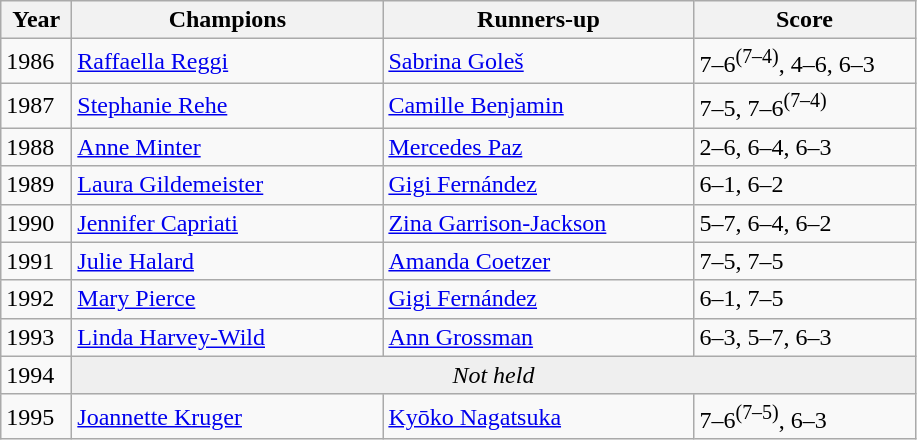<table class="wikitable">
<tr>
<th style="width:40px">Year</th>
<th style="width:200px">Champions</th>
<th style="width:200px">Runners-up</th>
<th style="width:140px" class="unsortable">Score</th>
</tr>
<tr>
<td>1986</td>
<td> <a href='#'>Raffaella Reggi</a></td>
<td> <a href='#'>Sabrina Goleš</a></td>
<td>7–6<sup>(7–4)</sup>, 4–6, 6–3</td>
</tr>
<tr>
<td>1987</td>
<td> <a href='#'>Stephanie Rehe</a></td>
<td> <a href='#'>Camille Benjamin</a></td>
<td>7–5, 7–6<sup>(7–4)</sup></td>
</tr>
<tr>
<td>1988</td>
<td> <a href='#'>Anne Minter</a></td>
<td> <a href='#'>Mercedes Paz</a></td>
<td>2–6, 6–4, 6–3</td>
</tr>
<tr>
<td>1989</td>
<td> <a href='#'>Laura Gildemeister</a></td>
<td> <a href='#'>Gigi Fernández</a></td>
<td>6–1, 6–2</td>
</tr>
<tr>
<td>1990</td>
<td> <a href='#'>Jennifer Capriati</a></td>
<td> <a href='#'>Zina Garrison-Jackson</a></td>
<td>5–7, 6–4, 6–2</td>
</tr>
<tr>
<td>1991</td>
<td> <a href='#'>Julie Halard</a></td>
<td> <a href='#'>Amanda Coetzer</a></td>
<td>7–5, 7–5</td>
</tr>
<tr>
<td>1992</td>
<td> <a href='#'>Mary Pierce</a></td>
<td> <a href='#'>Gigi Fernández</a></td>
<td>6–1, 7–5</td>
</tr>
<tr>
<td>1993</td>
<td> <a href='#'>Linda Harvey-Wild</a></td>
<td> <a href='#'>Ann Grossman</a></td>
<td>6–3, 5–7, 6–3</td>
</tr>
<tr>
<td>1994</td>
<td colspan=3 align=center style="background:#efefef"><em>Not held</em></td>
</tr>
<tr>
<td>1995</td>
<td> <a href='#'>Joannette Kruger</a></td>
<td> <a href='#'>Kyōko Nagatsuka</a></td>
<td>7–6<sup>(7–5)</sup>, 6–3</td>
</tr>
</table>
